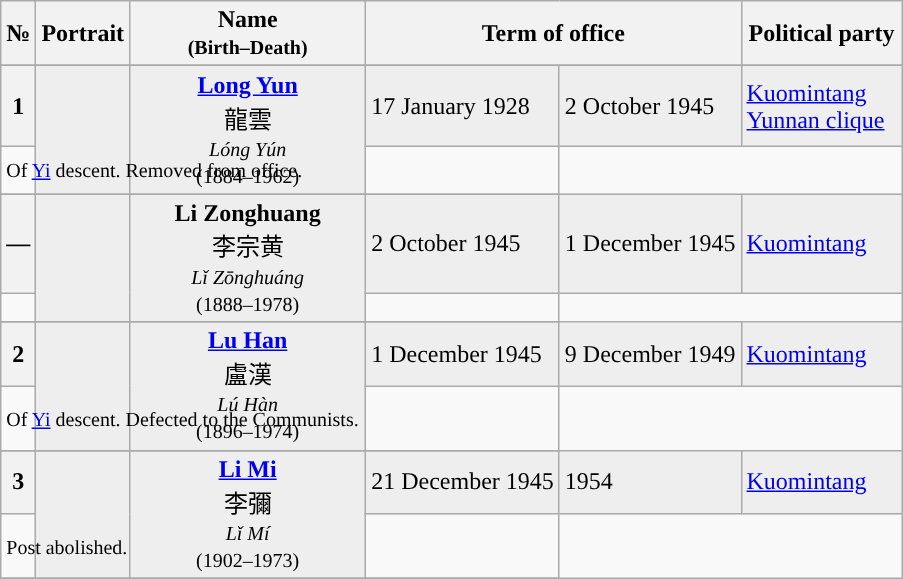<table class="wikitable">
<tr ->
<th>№</th>
<th>Portrait</th>
<th width=150px>Name<br><small>(Birth–Death)</small></th>
<th colspan=2 width=200px>Term of office</th>
<th width=100px>Political party</th>
</tr>
<tr ->
</tr>
<tr - bgcolor=#EEEEEE>
<th style="background:">1</th>
<td rowspan=2 align=center></td>
<td rowspan=2 align=center><strong><a href='#'>Long Yun</a></strong><br><span>龍雲</span><br><small><em>Lóng Yún</em><br>(1884–1962)</small></td>
<td>17 January 1928</td>
<td>2 October 1945</td>
<td><a href='#'>Kuomintang</a><br><a href='#'>Yunnan clique</a></td>
</tr>
<tr>
<td colspan=4><small>Of <a href='#'>Yi</a> descent. Removed from office.</small></td>
</tr>
<tr ->
</tr>
<tr - bgcolor=#EEEEEE>
<th style="background:">—</th>
<td rowspan=2 align=center></td>
<td rowspan=2 align=center><strong>Li Zonghuang</strong><br><span>李宗黄</span><br><small><em>Lǐ Zōnghuáng</em><br>(1888–1978)</small></td>
<td>2 October 1945</td>
<td>1 December 1945</td>
<td><a href='#'>Kuomintang</a></td>
</tr>
<tr>
<td colspan=4><small></small></td>
</tr>
<tr ->
</tr>
<tr - bgcolor=#EEEEEE>
<th style="background:">2</th>
<td rowspan=2 align=center></td>
<td rowspan=2 align=center><strong><a href='#'>Lu Han</a></strong><br><span>盧漢</span><br><small><em>Lú Hàn</em><br>(1896–1974)</small></td>
<td>1 December 1945</td>
<td>9 December 1949</td>
<td><a href='#'>Kuomintang</a></td>
</tr>
<tr>
<td colspan=4><small>Of <a href='#'>Yi</a> descent. Defected to the Communists.</small></td>
</tr>
<tr ->
</tr>
<tr - bgcolor=#EEEEEE>
<th style="background:">3</th>
<td rowspan=2 align=center></td>
<td rowspan=2 align=center><strong><a href='#'>Li Mi</a></strong><br><span>李彌</span><br><small><em>Lǐ Mí</em><br>(1902–1973)</small></td>
<td>21 December 1945</td>
<td>1954</td>
<td><a href='#'>Kuomintang</a></td>
</tr>
<tr>
<td colspan=4><small>Post abolished.</small></td>
</tr>
<tr ->
</tr>
</table>
